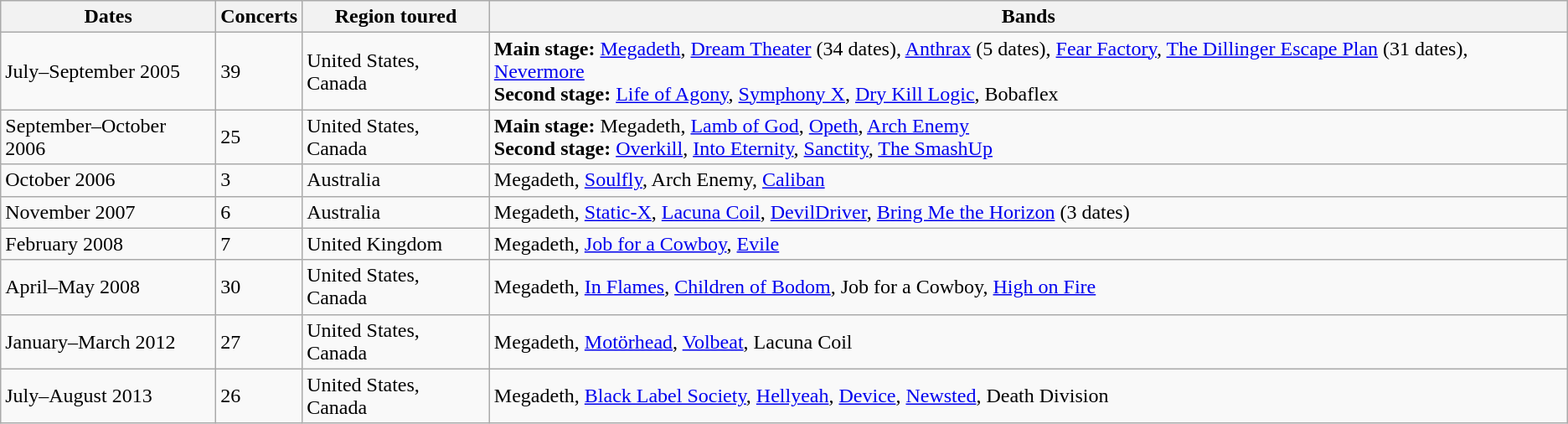<table class="wikitable">
<tr>
<th width:14px;">Dates</th>
<th width:15px;">Concerts</th>
<th width:26px;">Region toured</th>
<th width:720px;">Bands</th>
</tr>
<tr>
<td>July–September 2005</td>
<td>39</td>
<td>United States, Canada</td>
<td><strong>Main stage:</strong> <a href='#'>Megadeth</a>, <a href='#'>Dream Theater</a> (34 dates), <a href='#'>Anthrax</a> (5 dates), <a href='#'>Fear Factory</a>, <a href='#'>The Dillinger Escape Plan</a> (31 dates), <a href='#'>Nevermore</a><br><strong>Second stage:</strong> <a href='#'>Life of Agony</a>, <a href='#'>Symphony X</a>, <a href='#'>Dry Kill Logic</a>, Bobaflex</td>
</tr>
<tr>
<td>September–October 2006</td>
<td>25</td>
<td>United States, Canada</td>
<td><strong>Main stage:</strong> Megadeth, <a href='#'>Lamb of God</a>, <a href='#'>Opeth</a>, <a href='#'>Arch Enemy</a><br><strong>Second stage:</strong> <a href='#'>Overkill</a>, <a href='#'>Into Eternity</a>, <a href='#'>Sanctity</a>, <a href='#'>The SmashUp</a></td>
</tr>
<tr>
<td>October 2006</td>
<td>3</td>
<td>Australia</td>
<td>Megadeth, <a href='#'>Soulfly</a>, Arch Enemy, <a href='#'>Caliban</a></td>
</tr>
<tr>
<td>November 2007</td>
<td>6</td>
<td>Australia</td>
<td>Megadeth, <a href='#'>Static-X</a>, <a href='#'>Lacuna Coil</a>, <a href='#'>DevilDriver</a>, <a href='#'>Bring Me the Horizon</a> (3 dates)</td>
</tr>
<tr>
<td>February 2008</td>
<td>7</td>
<td>United Kingdom</td>
<td>Megadeth, <a href='#'>Job for a Cowboy</a>, <a href='#'>Evile</a></td>
</tr>
<tr>
<td>April–May 2008</td>
<td>30</td>
<td>United States, Canada</td>
<td>Megadeth, <a href='#'>In Flames</a>, <a href='#'>Children of Bodom</a>, Job for a Cowboy, <a href='#'>High on Fire</a></td>
</tr>
<tr>
<td>January–March 2012</td>
<td>27</td>
<td>United States, Canada</td>
<td>Megadeth, <a href='#'>Motörhead</a>, <a href='#'>Volbeat</a>, Lacuna Coil</td>
</tr>
<tr>
<td>July–August 2013</td>
<td>26</td>
<td>United States, Canada</td>
<td>Megadeth, <a href='#'>Black Label Society</a>, <a href='#'>Hellyeah</a>, <a href='#'>Device</a>, <a href='#'>Newsted</a>, Death Division</td>
</tr>
</table>
